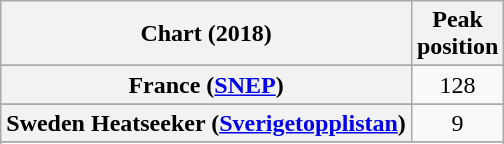<table class="wikitable sortable plainrowheaders" style="text-align:center">
<tr>
<th scope="col">Chart (2018)</th>
<th scope="col">Peak<br>position</th>
</tr>
<tr>
</tr>
<tr>
<th scope="row">France (<a href='#'>SNEP</a>)</th>
<td>128</td>
</tr>
<tr>
</tr>
<tr>
<th scope="row">Sweden Heatseeker (<a href='#'>Sverigetopplistan</a>)</th>
<td>9</td>
</tr>
<tr>
</tr>
<tr>
</tr>
</table>
